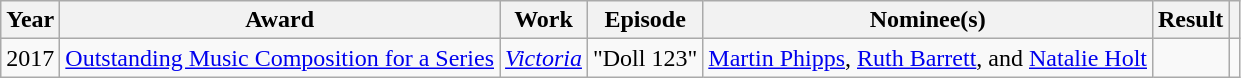<table class="wikitable">
<tr>
<th>Year</th>
<th>Award</th>
<th>Work</th>
<th>Episode</th>
<th>Nominee(s)</th>
<th>Result</th>
<th></th>
</tr>
<tr>
<td>2017</td>
<td><a href='#'>Outstanding Music Composition for a Series</a></td>
<td><em><a href='#'>Victoria</a></em></td>
<td align=center>"Doll 123"</td>
<td><a href='#'>Martin Phipps</a>, <a href='#'>Ruth Barrett</a>, and <a href='#'>Natalie Holt</a></td>
<td></td>
<td align=center></td>
</tr>
</table>
